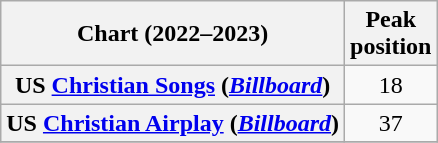<table class="wikitable sortable plainrowheaders" style="text-align:center">
<tr>
<th scope="col">Chart (2022–2023)</th>
<th scope="col">Peak<br> position</th>
</tr>
<tr>
<th scope="row">US <a href='#'>Christian Songs</a> (<a href='#'><em>Billboard</em></a>)</th>
<td>18</td>
</tr>
<tr>
<th scope="row">US <a href='#'>Christian Airplay</a> (<a href='#'><em>Billboard</em></a>)</th>
<td>37</td>
</tr>
<tr>
</tr>
</table>
